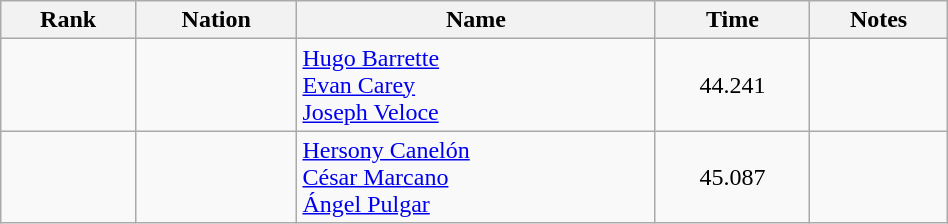<table class="wikitable sortable" style="text-align:center"  width=50%>
<tr>
<th>Rank</th>
<th>Nation</th>
<th>Name</th>
<th>Time</th>
<th>Notes</th>
</tr>
<tr>
<td></td>
<td align=left></td>
<td align=left><a href='#'>Hugo Barrette</a><br><a href='#'>Evan Carey</a><br><a href='#'>Joseph Veloce</a></td>
<td>44.241</td>
<td></td>
</tr>
<tr>
<td></td>
<td align=left></td>
<td align=left><a href='#'>Hersony Canelón</a><br><a href='#'>César Marcano</a><br><a href='#'>Ángel Pulgar</a></td>
<td>45.087</td>
<td></td>
</tr>
</table>
